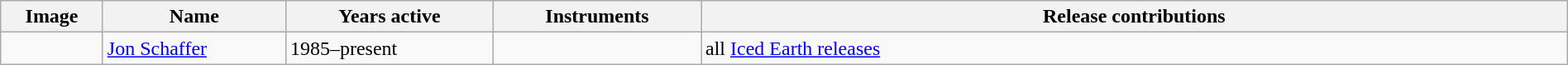<table class="wikitable" border="1" width=100%>
<tr>
<th width="75">Image</th>
<th width="140">Name</th>
<th width="160">Years active</th>
<th width="160">Instruments</th>
<th>Release contributions</th>
</tr>
<tr>
<td></td>
<td><a href='#'>Jon Schaffer</a></td>
<td>1985–present</td>
<td></td>
<td>all <a href='#'>Iced Earth releases</a></td>
</tr>
</table>
